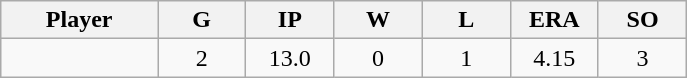<table class="wikitable sortable">
<tr>
<th bgcolor="#DDDDFF" width="16%">Player</th>
<th bgcolor="#DDDDFF" width="9%">G</th>
<th bgcolor="#DDDDFF" width="9%">IP</th>
<th bgcolor="#DDDDFF" width="9%">W</th>
<th bgcolor="#DDDDFF" width="9%">L</th>
<th bgcolor="#DDDDFF" width="9%">ERA</th>
<th bgcolor="#DDDDFF" width="9%">SO</th>
</tr>
<tr align="center">
<td></td>
<td>2</td>
<td>13.0</td>
<td>0</td>
<td>1</td>
<td>4.15</td>
<td>3</td>
</tr>
</table>
